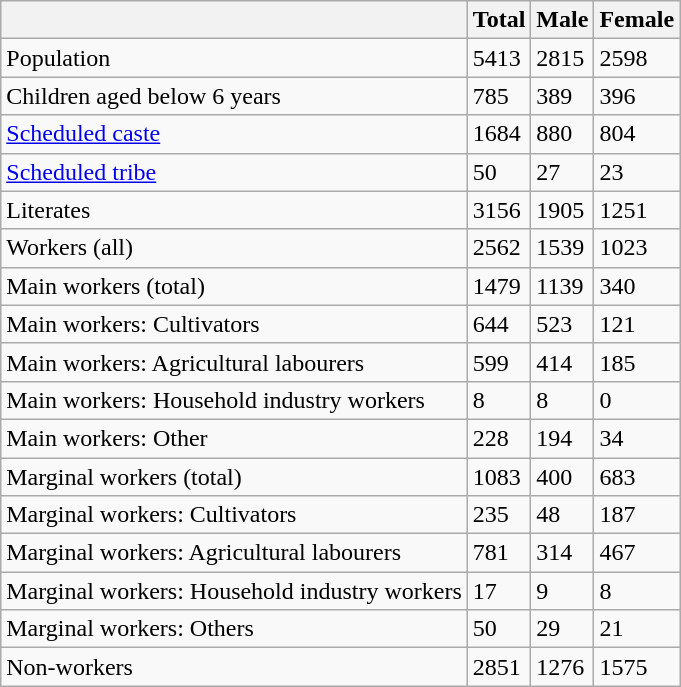<table class="wikitable sortable">
<tr>
<th></th>
<th>Total</th>
<th>Male</th>
<th>Female</th>
</tr>
<tr>
<td>Population</td>
<td>5413</td>
<td>2815</td>
<td>2598</td>
</tr>
<tr>
<td>Children aged below 6 years</td>
<td>785</td>
<td>389</td>
<td>396</td>
</tr>
<tr>
<td><a href='#'>Scheduled caste</a></td>
<td>1684</td>
<td>880</td>
<td>804</td>
</tr>
<tr>
<td><a href='#'>Scheduled tribe</a></td>
<td>50</td>
<td>27</td>
<td>23</td>
</tr>
<tr>
<td>Literates</td>
<td>3156</td>
<td>1905</td>
<td>1251</td>
</tr>
<tr>
<td>Workers (all)</td>
<td>2562</td>
<td>1539</td>
<td>1023</td>
</tr>
<tr>
<td>Main workers (total)</td>
<td>1479</td>
<td>1139</td>
<td>340</td>
</tr>
<tr>
<td>Main workers: Cultivators</td>
<td>644</td>
<td>523</td>
<td>121</td>
</tr>
<tr>
<td>Main workers: Agricultural labourers</td>
<td>599</td>
<td>414</td>
<td>185</td>
</tr>
<tr>
<td>Main workers: Household industry workers</td>
<td>8</td>
<td>8</td>
<td>0</td>
</tr>
<tr>
<td>Main workers: Other</td>
<td>228</td>
<td>194</td>
<td>34</td>
</tr>
<tr>
<td>Marginal workers (total)</td>
<td>1083</td>
<td>400</td>
<td>683</td>
</tr>
<tr>
<td>Marginal workers: Cultivators</td>
<td>235</td>
<td>48</td>
<td>187</td>
</tr>
<tr>
<td>Marginal workers: Agricultural labourers</td>
<td>781</td>
<td>314</td>
<td>467</td>
</tr>
<tr>
<td>Marginal workers: Household industry workers</td>
<td>17</td>
<td>9</td>
<td>8</td>
</tr>
<tr>
<td>Marginal workers: Others</td>
<td>50</td>
<td>29</td>
<td>21</td>
</tr>
<tr>
<td>Non-workers</td>
<td>2851</td>
<td>1276</td>
<td>1575</td>
</tr>
</table>
